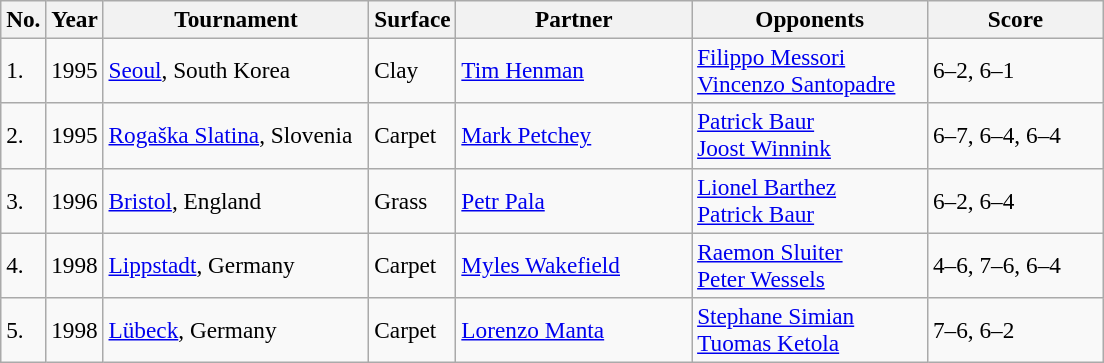<table class="sortable wikitable" style=font-size:97%>
<tr>
<th>No.</th>
<th>Year</th>
<th style="width:170px">Tournament</th>
<th style="width:50px">Surface</th>
<th style="width:150px">Partner</th>
<th style="width:150px">Opponents</th>
<th style="width:110px" class="unsortable">Score</th>
</tr>
<tr>
<td>1.</td>
<td>1995</td>
<td><a href='#'>Seoul</a>, South Korea</td>
<td>Clay</td>
<td> <a href='#'>Tim Henman</a></td>
<td> <a href='#'>Filippo Messori</a><br> <a href='#'>Vincenzo Santopadre</a></td>
<td>6–2, 6–1</td>
</tr>
<tr>
<td>2.</td>
<td>1995</td>
<td><a href='#'>Rogaška Slatina</a>, Slovenia</td>
<td>Carpet</td>
<td> <a href='#'>Mark Petchey</a></td>
<td> <a href='#'>Patrick Baur</a><br> <a href='#'>Joost Winnink</a></td>
<td>6–7, 6–4, 6–4</td>
</tr>
<tr>
<td>3.</td>
<td>1996</td>
<td><a href='#'>Bristol</a>, England</td>
<td>Grass</td>
<td> <a href='#'>Petr Pala</a></td>
<td> <a href='#'>Lionel Barthez</a><br> <a href='#'>Patrick Baur</a></td>
<td>6–2, 6–4</td>
</tr>
<tr>
<td>4.</td>
<td>1998</td>
<td><a href='#'>Lippstadt</a>, Germany</td>
<td>Carpet</td>
<td> <a href='#'>Myles Wakefield</a></td>
<td> <a href='#'>Raemon Sluiter</a><br> <a href='#'>Peter Wessels</a></td>
<td>4–6, 7–6, 6–4</td>
</tr>
<tr>
<td>5.</td>
<td>1998</td>
<td><a href='#'>Lübeck</a>, Germany</td>
<td>Carpet</td>
<td> <a href='#'>Lorenzo Manta</a></td>
<td> <a href='#'>Stephane Simian</a><br> <a href='#'>Tuomas Ketola</a></td>
<td>7–6, 6–2</td>
</tr>
</table>
